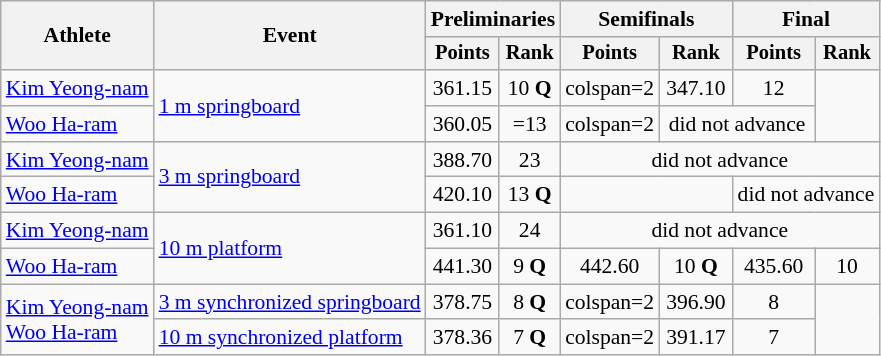<table class=wikitable style="font-size:90%;">
<tr>
<th rowspan="2">Athlete</th>
<th rowspan="2">Event</th>
<th colspan="2">Preliminaries</th>
<th colspan="2">Semifinals</th>
<th colspan="2">Final</th>
</tr>
<tr style="font-size:95%">
<th>Points</th>
<th>Rank</th>
<th>Points</th>
<th>Rank</th>
<th>Points</th>
<th>Rank</th>
</tr>
<tr align=center>
<td align=left><a href='#'>Kim Yeong-nam</a></td>
<td align=left rowspan=2><a href='#'>1 m springboard</a></td>
<td>361.15</td>
<td>10 <strong>Q</strong></td>
<td>colspan=2 </td>
<td>347.10</td>
<td>12</td>
</tr>
<tr align=center>
<td align=left><a href='#'>Woo Ha-ram</a></td>
<td>360.05</td>
<td>=13</td>
<td>colspan=2 </td>
<td colspan=2>did not advance</td>
</tr>
<tr align=center>
<td align=left><a href='#'>Kim Yeong-nam</a></td>
<td align=left rowspan=2><a href='#'>3 m springboard</a></td>
<td>388.70</td>
<td>23</td>
<td colspan=4>did not advance</td>
</tr>
<tr align=center>
<td align=left><a href='#'>Woo Ha-ram</a></td>
<td>420.10</td>
<td>13 <strong>Q</strong></td>
<td colspan=2></td>
<td colspan=2>did not advance</td>
</tr>
<tr align=center>
<td align=left><a href='#'>Kim Yeong-nam</a></td>
<td align=left rowspan=2><a href='#'>10 m platform</a></td>
<td>361.10</td>
<td>24</td>
<td colspan=4>did not advance</td>
</tr>
<tr align=center>
<td align=left><a href='#'>Woo Ha-ram</a></td>
<td>441.30</td>
<td>9 <strong>Q</strong></td>
<td>442.60</td>
<td>10 <strong>Q</strong></td>
<td>435.60</td>
<td>10</td>
</tr>
<tr align=center>
<td align=left rowspan=2><a href='#'>Kim Yeong-nam</a><br><a href='#'>Woo Ha-ram</a></td>
<td align=left><a href='#'>3 m synchronized springboard</a></td>
<td>378.75</td>
<td>8 <strong>Q</strong></td>
<td>colspan=2 </td>
<td>396.90</td>
<td>8</td>
</tr>
<tr align=center>
<td align=left><a href='#'>10 m synchronized platform</a></td>
<td>378.36</td>
<td>7 <strong>Q</strong></td>
<td>colspan=2 </td>
<td>391.17</td>
<td>7</td>
</tr>
</table>
